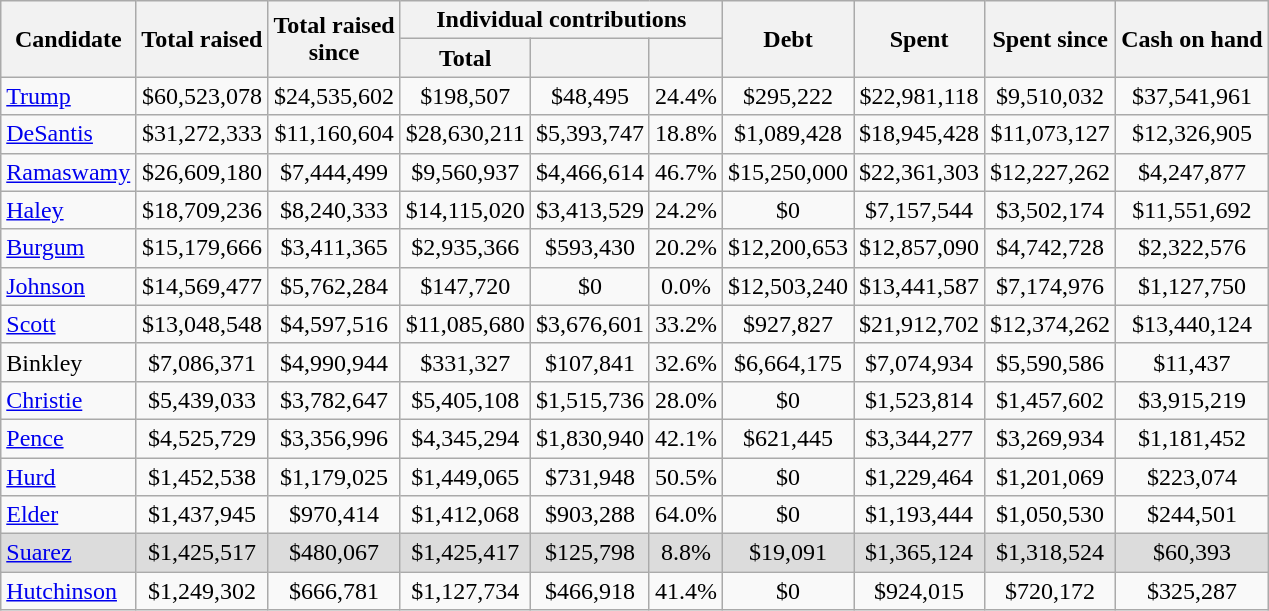<table class="wikitable sortable" style="text-align:center;">
<tr>
<th scope="col" rowspan=2>Candidate</th>
<th scope="col" data-sort-type=currency rowspan=2>Total raised</th>
<th scope="col" data-sort-type=currency rowspan=2>Total raised<br>since </th>
<th scope="col" colspan=3>Individual contributions</th>
<th scope="col" data-sort-type=currency rowspan=2>Debt</th>
<th scope="col" data-sort-type=currency rowspan=2>Spent</th>
<th scope="col" data-sort-type=currency rowspan=2>Spent since<br></th>
<th scope="col" data-sort-type=currency rowspan=2>Cash on hand</th>
</tr>
<tr>
<th scope="col" data-sort-type=currency>Total</th>
<th scope="col" data-sort-type=currency></th>
<th scope="col" data-sort-type=number></th>
</tr>
<tr>
<td style="text-align: left;"><a href='#'>Trump</a></td>
<td>$60,523,078</td>
<td>$24,535,602</td>
<td>$198,507</td>
<td>$48,495</td>
<td>24.4%</td>
<td>$295,222</td>
<td>$22,981,118</td>
<td>$9,510,032</td>
<td>$37,541,961</td>
</tr>
<tr>
<td style="text-align: left;"><a href='#'>DeSantis</a></td>
<td>$31,272,333</td>
<td>$11,160,604</td>
<td>$28,630,211</td>
<td>$5,393,747</td>
<td>18.8%</td>
<td>$1,089,428</td>
<td>$18,945,428</td>
<td>$11,073,127</td>
<td>$12,326,905</td>
</tr>
<tr>
<td style="text-align: left;"><a href='#'>Ramaswamy</a></td>
<td>$26,609,180</td>
<td>$7,444,499</td>
<td>$9,560,937</td>
<td>$4,466,614</td>
<td>46.7%</td>
<td>$15,250,000</td>
<td>$22,361,303</td>
<td>$12,227,262</td>
<td>$4,247,877</td>
</tr>
<tr>
<td style="text-align: left;"><a href='#'>Haley</a></td>
<td>$18,709,236</td>
<td>$8,240,333</td>
<td>$14,115,020</td>
<td>$3,413,529</td>
<td>24.2%</td>
<td>$0</td>
<td>$7,157,544</td>
<td>$3,502,174</td>
<td>$11,551,692</td>
</tr>
<tr>
<td style="text-align: left;"><a href='#'>Burgum</a></td>
<td>$15,179,666</td>
<td>$3,411,365</td>
<td>$2,935,366</td>
<td>$593,430</td>
<td>20.2%</td>
<td>$12,200,653</td>
<td>$12,857,090</td>
<td>$4,742,728</td>
<td>$2,322,576</td>
</tr>
<tr>
<td style="text-align: left;"><a href='#'>Johnson</a></td>
<td>$14,569,477</td>
<td>$5,762,284</td>
<td>$147,720</td>
<td>$0</td>
<td>0.0%</td>
<td>$12,503,240</td>
<td>$13,441,587</td>
<td>$7,174,976</td>
<td>$1,127,750</td>
</tr>
<tr>
<td style="text-align: left;"><a href='#'>Scott</a></td>
<td>$13,048,548</td>
<td>$4,597,516</td>
<td>$11,085,680</td>
<td>$3,676,601</td>
<td>33.2%</td>
<td>$927,827</td>
<td>$21,912,702</td>
<td>$12,374,262</td>
<td>$13,440,124</td>
</tr>
<tr>
<td style="text-align: left;">Binkley</td>
<td>$7,086,371</td>
<td>$4,990,944</td>
<td>$331,327</td>
<td>$107,841</td>
<td>32.6%</td>
<td>$6,664,175</td>
<td>$7,074,934</td>
<td>$5,590,586</td>
<td>$11,437</td>
</tr>
<tr>
<td style="text-align: left;"><a href='#'>Christie</a></td>
<td>$5,439,033</td>
<td>$3,782,647</td>
<td>$5,405,108</td>
<td>$1,515,736</td>
<td>28.0%</td>
<td>$0</td>
<td>$1,523,814</td>
<td>$1,457,602</td>
<td>$3,915,219</td>
</tr>
<tr>
<td style="text-align: left;"><a href='#'>Pence</a></td>
<td>$4,525,729</td>
<td>$3,356,996</td>
<td>$4,345,294</td>
<td>$1,830,940</td>
<td>42.1%</td>
<td>$621,445</td>
<td>$3,344,277</td>
<td>$3,269,934</td>
<td>$1,181,452</td>
</tr>
<tr>
<td style="text-align: left;"><a href='#'>Hurd</a></td>
<td>$1,452,538</td>
<td>$1,179,025</td>
<td>$1,449,065</td>
<td>$731,948</td>
<td>50.5%</td>
<td>$0</td>
<td>$1,229,464</td>
<td>$1,201,069</td>
<td>$223,074</td>
</tr>
<tr>
<td style="text-align: left;"><a href='#'>Elder</a></td>
<td>$1,437,945</td>
<td>$970,414</td>
<td>$1,412,068</td>
<td>$903,288</td>
<td>64.0%</td>
<td>$0</td>
<td>$1,193,444</td>
<td>$1,050,530</td>
<td>$244,501</td>
</tr>
<tr style=background:gainsboro>
<td style="text-align: left;"><a href='#'>Suarez</a></td>
<td>$1,425,517</td>
<td>$480,067</td>
<td>$1,425,417</td>
<td>$125,798</td>
<td>8.8%</td>
<td>$19,091</td>
<td>$1,365,124</td>
<td>$1,318,524</td>
<td>$60,393</td>
</tr>
<tr>
<td style="text-align: left;"><a href='#'>Hutchinson</a></td>
<td>$1,249,302</td>
<td>$666,781</td>
<td>$1,127,734</td>
<td>$466,918</td>
<td>41.4%</td>
<td>$0</td>
<td>$924,015</td>
<td>$720,172</td>
<td>$325,287</td>
</tr>
</table>
